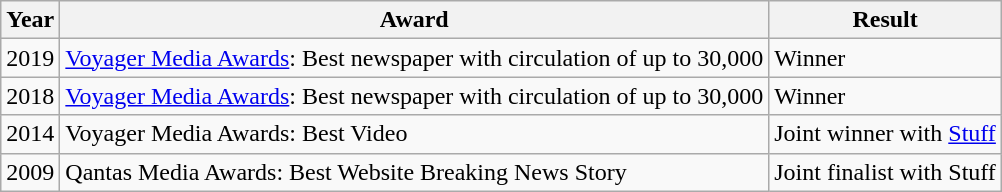<table class="wikitable">
<tr>
<th>Year</th>
<th>Award</th>
<th>Result</th>
</tr>
<tr>
<td>2019</td>
<td><a href='#'>Voyager Media Awards</a>: Best newspaper with circulation of up to 30,000</td>
<td>Winner</td>
</tr>
<tr>
<td>2018</td>
<td><a href='#'>Voyager Media Awards</a>: Best newspaper with circulation of up to 30,000</td>
<td>Winner</td>
</tr>
<tr>
<td>2014</td>
<td>Voyager Media Awards: Best Video</td>
<td>Joint winner with <a href='#'>Stuff</a></td>
</tr>
<tr>
<td>2009</td>
<td>Qantas Media Awards: Best Website Breaking News Story</td>
<td>Joint finalist with Stuff</td>
</tr>
</table>
